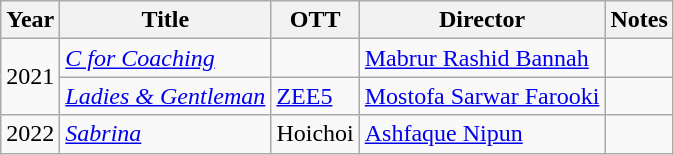<table class="wikitable">
<tr>
<th>Year</th>
<th>Title</th>
<th>OTT</th>
<th>Director</th>
<th>Notes</th>
</tr>
<tr>
<td rowspan="2">2021</td>
<td><em><a href='#'>C for Coaching</a></em></td>
<td></td>
<td><a href='#'>Mabrur Rashid Bannah</a></td>
<td></td>
</tr>
<tr>
<td><em><a href='#'>Ladies & Gentleman</a></em></td>
<td><a href='#'>ZEE5</a></td>
<td><a href='#'>Mostofa Sarwar Farooki</a></td>
<td></td>
</tr>
<tr>
<td rowspan="1">2022</td>
<td><em><a href='#'>Sabrina</a></em></td>
<td>Hoichoi</td>
<td><a href='#'>Ashfaque Nipun</a></td>
<td></td>
</tr>
</table>
